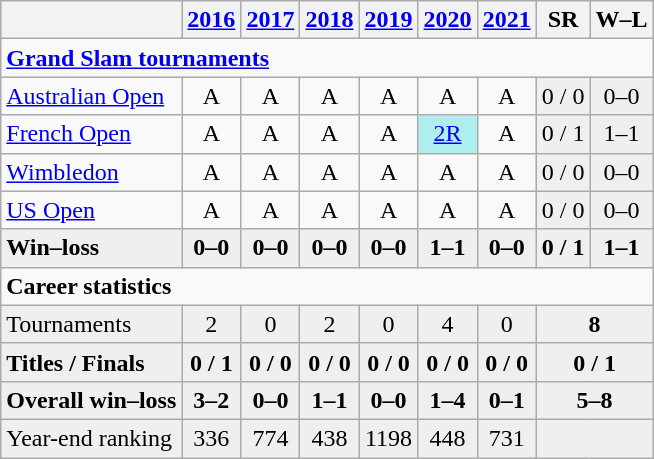<table class=wikitable style=text-align:center>
<tr>
<th></th>
<th><a href='#'>2016</a></th>
<th><a href='#'>2017</a></th>
<th><a href='#'>2018</a></th>
<th><a href='#'>2019</a></th>
<th><a href='#'>2020</a></th>
<th><a href='#'>2021</a></th>
<th>SR</th>
<th>W–L</th>
</tr>
<tr>
<td colspan="9" align="left"><strong><a href='#'>Grand Slam tournaments</a></strong></td>
</tr>
<tr>
<td style=text-align:left><a href='#'>Australian Open</a></td>
<td>A</td>
<td>A</td>
<td>A</td>
<td>A</td>
<td>A</td>
<td>A</td>
<td bgcolor=efefef>0 / 0</td>
<td bgcolor=efefef>0–0</td>
</tr>
<tr>
<td style=text-align:left><a href='#'>French Open</a></td>
<td>A</td>
<td>A</td>
<td>A</td>
<td>A</td>
<td bgcolor=afeeee><a href='#'>2R</a></td>
<td>A</td>
<td bgcolor=efefef>0 / 1</td>
<td bgcolor=efefef>1–1</td>
</tr>
<tr>
<td style=text-align:left><a href='#'>Wimbledon</a></td>
<td>A</td>
<td>A</td>
<td>A</td>
<td>A</td>
<td>A</td>
<td>A</td>
<td bgcolor=efefef>0 / 0</td>
<td bgcolor=efefef>0–0</td>
</tr>
<tr>
<td style=text-align:left><a href='#'>US Open</a></td>
<td>A</td>
<td>A</td>
<td>A</td>
<td>A</td>
<td>A</td>
<td>A</td>
<td bgcolor=efefef>0 / 0</td>
<td bgcolor=efefef>0–0</td>
</tr>
<tr style=font-weight:bold;background:#efefef>
<td style=text-align:left>Win–loss</td>
<td>0–0</td>
<td>0–0</td>
<td>0–0</td>
<td>0–0</td>
<td>1–1</td>
<td>0–0</td>
<td bgcolor=efefef>0 / 1</td>
<td bgcolor=efefef>1–1</td>
</tr>
<tr>
<td colspan=9 style=text-align:left><strong>Career statistics</strong></td>
</tr>
<tr bgcolor=efefef>
<td align=left>Tournaments</td>
<td>2</td>
<td>0</td>
<td>2</td>
<td>0</td>
<td>4</td>
<td>0</td>
<td colspan=2><strong>8</strong></td>
</tr>
<tr style=font-weight:bold;background:#efefef>
<td style=text-align:left>Titles / Finals</td>
<td>0 / 1</td>
<td>0 / 0</td>
<td>0 / 0</td>
<td>0 / 0</td>
<td>0 / 0</td>
<td>0 / 0</td>
<td colspan=2>0 / 1</td>
</tr>
<tr style=font-weight:bold;background:#efefef>
<td style=text-align:left>Overall win–loss</td>
<td>3–2</td>
<td>0–0</td>
<td>1–1</td>
<td>0–0</td>
<td>1–4</td>
<td>0–1</td>
<td colspan=2>5–8</td>
</tr>
<tr bgcolor=efefef>
<td align=left>Year-end ranking</td>
<td>336</td>
<td>774</td>
<td>438</td>
<td>1198</td>
<td>448</td>
<td>731</td>
<td colspan=2></td>
</tr>
</table>
